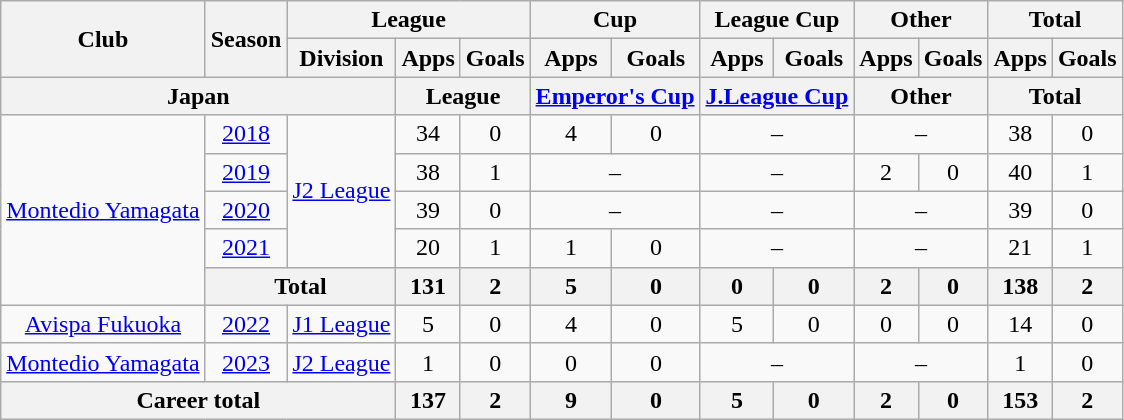<table class="wikitable" style="text-align: center">
<tr>
<th rowspan="2">Club</th>
<th rowspan="2">Season</th>
<th colspan="3">League</th>
<th colspan="2">Cup</th>
<th colspan="2">League Cup</th>
<th colspan="2">Other</th>
<th colspan="2">Total</th>
</tr>
<tr>
<th>Division</th>
<th>Apps</th>
<th>Goals</th>
<th>Apps</th>
<th>Goals</th>
<th>Apps</th>
<th>Goals</th>
<th>Apps</th>
<th>Goals</th>
<th>Apps</th>
<th>Goals</th>
</tr>
<tr>
<th colspan=3>Japan</th>
<th colspan=2>League</th>
<th colspan=2><a href='#'>Emperor's Cup</a></th>
<th colspan=2><a href='#'>J.League Cup</a></th>
<th colspan=2>Other</th>
<th colspan=2>Total</th>
</tr>
<tr>
<td rowspan="5"><a href='#'>Montedio Yamagata</a></td>
<td><a href='#'>2018</a></td>
<td rowspan="4"><a href='#'>J2 League</a></td>
<td>34</td>
<td>0</td>
<td>4</td>
<td>0</td>
<td colspan="2">–</td>
<td colspan="2">–</td>
<td>38</td>
<td>0</td>
</tr>
<tr>
<td><a href='#'>2019</a></td>
<td>38</td>
<td>1</td>
<td colspan="2">–</td>
<td colspan="2">–</td>
<td>2</td>
<td>0</td>
<td>40</td>
<td>1</td>
</tr>
<tr>
<td><a href='#'>2020</a></td>
<td>39</td>
<td>0</td>
<td colspan="2">–</td>
<td colspan="2">–</td>
<td colspan="2">–</td>
<td>39</td>
<td>0</td>
</tr>
<tr>
<td><a href='#'>2021</a></td>
<td>20</td>
<td>1</td>
<td>1</td>
<td>0</td>
<td colspan="2">–</td>
<td colspan="2">–</td>
<td>21</td>
<td>1</td>
</tr>
<tr>
<th colspan="2">Total</th>
<th>131</th>
<th>2</th>
<th>5</th>
<th>0</th>
<th>0</th>
<th>0</th>
<th>2</th>
<th>0</th>
<th>138</th>
<th>2</th>
</tr>
<tr>
<td><a href='#'>Avispa Fukuoka</a></td>
<td><a href='#'>2022</a></td>
<td><a href='#'>J1 League</a></td>
<td>5</td>
<td>0</td>
<td>4</td>
<td>0</td>
<td>5</td>
<td>0</td>
<td>0</td>
<td>0</td>
<td>14</td>
<td>0</td>
</tr>
<tr>
<td><a href='#'>Montedio Yamagata</a></td>
<td><a href='#'>2023</a></td>
<td><a href='#'>J2 League</a></td>
<td>1</td>
<td>0</td>
<td>0</td>
<td>0</td>
<td colspan="2">–</td>
<td colspan="2">–</td>
<td>1</td>
<td>0</td>
</tr>
<tr>
<th colspan=3>Career total</th>
<th>137</th>
<th>2</th>
<th>9</th>
<th>0</th>
<th>5</th>
<th>0</th>
<th>2</th>
<th>0</th>
<th>153</th>
<th>2</th>
</tr>
</table>
